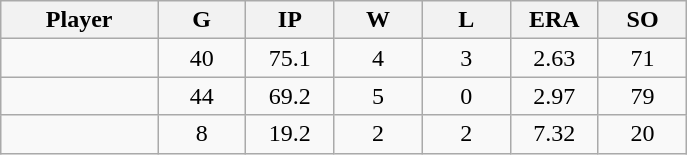<table class="wikitable sortable">
<tr>
<th bgcolor="#DDDDFF" width="16%">Player</th>
<th bgcolor="#DDDDFF" width="9%">G</th>
<th bgcolor="#DDDDFF" width="9%">IP</th>
<th bgcolor="#DDDDFF" width="9%">W</th>
<th bgcolor="#DDDDFF" width="9%">L</th>
<th bgcolor="#DDDDFF" width="9%">ERA</th>
<th bgcolor="#DDDDFF" width="9%">SO</th>
</tr>
<tr align="center">
<td></td>
<td>40</td>
<td>75.1</td>
<td>4</td>
<td>3</td>
<td>2.63</td>
<td>71</td>
</tr>
<tr align=center>
<td></td>
<td>44</td>
<td>69.2</td>
<td>5</td>
<td>0</td>
<td>2.97</td>
<td>79</td>
</tr>
<tr align="center">
<td></td>
<td>8</td>
<td>19.2</td>
<td>2</td>
<td>2</td>
<td>7.32</td>
<td>20</td>
</tr>
</table>
